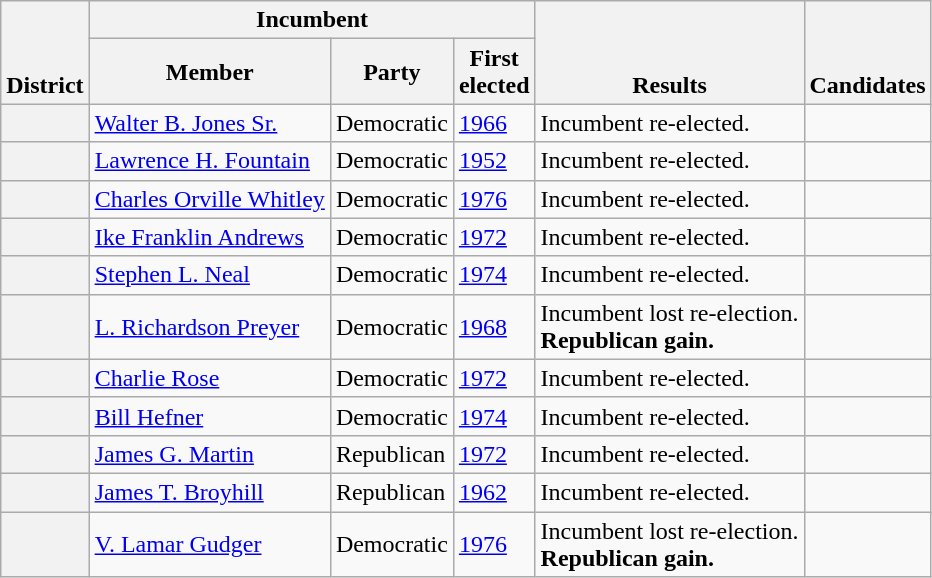<table class=wikitable>
<tr valign=bottom>
<th rowspan=2>District</th>
<th colspan=3>Incumbent</th>
<th rowspan=2>Results</th>
<th rowspan=2>Candidates</th>
</tr>
<tr>
<th>Member</th>
<th>Party</th>
<th>First<br>elected</th>
</tr>
<tr>
<th></th>
<td><a href='#'>Walter B. Jones Sr.</a></td>
<td>Democratic</td>
<td><a href='#'>1966</a></td>
<td>Incumbent re-elected.</td>
<td nowrap></td>
</tr>
<tr>
<th></th>
<td><a href='#'>Lawrence H. Fountain</a></td>
<td>Democratic</td>
<td><a href='#'>1952</a></td>
<td>Incumbent re-elected.</td>
<td nowrap></td>
</tr>
<tr>
<th></th>
<td><a href='#'>Charles Orville Whitley</a></td>
<td>Democratic</td>
<td><a href='#'>1976</a></td>
<td>Incumbent re-elected.</td>
<td nowrap></td>
</tr>
<tr>
<th></th>
<td><a href='#'>Ike Franklin Andrews</a></td>
<td>Democratic</td>
<td><a href='#'>1972</a></td>
<td>Incumbent re-elected.</td>
<td nowrap></td>
</tr>
<tr>
<th></th>
<td><a href='#'>Stephen L. Neal</a></td>
<td>Democratic</td>
<td><a href='#'>1974</a></td>
<td>Incumbent re-elected.</td>
<td nowrap></td>
</tr>
<tr>
<th></th>
<td><a href='#'>L. Richardson Preyer</a></td>
<td>Democratic</td>
<td><a href='#'>1968</a></td>
<td>Incumbent lost re-election.<br><strong>Republican gain.</strong></td>
<td nowrap></td>
</tr>
<tr>
<th></th>
<td><a href='#'>Charlie Rose</a></td>
<td>Democratic</td>
<td><a href='#'>1972</a></td>
<td>Incumbent re-elected.</td>
<td nowrap></td>
</tr>
<tr>
<th></th>
<td><a href='#'>Bill Hefner</a></td>
<td>Democratic</td>
<td><a href='#'>1974</a></td>
<td>Incumbent re-elected.</td>
<td nowrap></td>
</tr>
<tr>
<th></th>
<td><a href='#'>James G. Martin</a></td>
<td>Republican</td>
<td><a href='#'>1972</a></td>
<td>Incumbent re-elected.</td>
<td nowrap></td>
</tr>
<tr>
<th></th>
<td><a href='#'>James T. Broyhill</a></td>
<td>Republican</td>
<td><a href='#'>1962</a></td>
<td>Incumbent re-elected.</td>
<td nowrap></td>
</tr>
<tr>
<th></th>
<td><a href='#'>V. Lamar Gudger</a></td>
<td>Democratic</td>
<td><a href='#'>1976</a></td>
<td>Incumbent lost re-election.<br><strong>Republican gain.</strong></td>
<td nowrap></td>
</tr>
</table>
